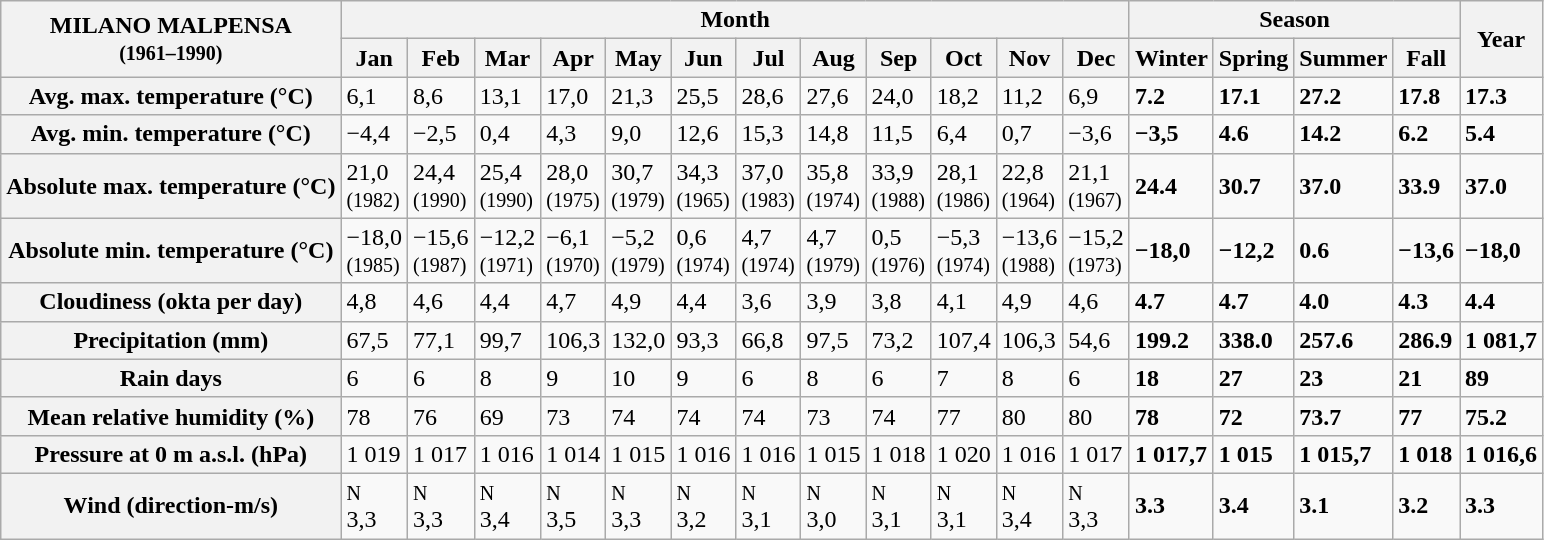<table class="wikitable">
<tr>
<th rowspan="2">MILANO MALPENSA<br><small>(1961–1990)</small></th>
<th colspan="12">Month</th>
<th colspan="4">Season</th>
<th rowspan="2">Year</th>
</tr>
<tr>
<th>Jan</th>
<th>Feb</th>
<th>Mar</th>
<th>Apr</th>
<th>May</th>
<th>Jun</th>
<th>Jul</th>
<th>Aug</th>
<th>Sep</th>
<th>Oct</th>
<th>Nov</th>
<th>Dec</th>
<th>Winter</th>
<th>Spring</th>
<th>Summer</th>
<th>Fall</th>
</tr>
<tr>
<th>Avg. max. temperature (°C)</th>
<td>6,1</td>
<td>8,6</td>
<td>13,1</td>
<td>17,0</td>
<td>21,3</td>
<td>25,5</td>
<td>28,6</td>
<td>27,6</td>
<td>24,0</td>
<td>18,2</td>
<td>11,2</td>
<td>6,9</td>
<td><strong>7.2</strong></td>
<td><strong>17.1</strong></td>
<td><strong>27.2</strong></td>
<td><strong>17.8</strong></td>
<td><strong>17.3</strong></td>
</tr>
<tr>
<th>Avg. min. temperature (°C)</th>
<td>−4,4</td>
<td>−2,5</td>
<td>0,4</td>
<td>4,3</td>
<td>9,0</td>
<td>12,6</td>
<td>15,3</td>
<td>14,8</td>
<td>11,5</td>
<td>6,4</td>
<td>0,7</td>
<td>−3,6</td>
<td><strong>−3,5</strong></td>
<td><strong>4.6</strong></td>
<td><strong>14.2</strong></td>
<td><strong>6.2</strong></td>
<td><strong>5.4</strong></td>
</tr>
<tr>
<th>Absolute max. temperature (°C)</th>
<td>21,0<br><small>(1982)</small></td>
<td>24,4<br><small>(1990)</small></td>
<td>25,4<br><small>(1990)</small></td>
<td>28,0<br><small>(1975)</small></td>
<td>30,7<br><small>(1979)</small></td>
<td>34,3<br><small>(1965)</small></td>
<td>37,0<br><small>(1983)</small></td>
<td>35,8<br><small>(1974)</small></td>
<td>33,9<br><small>(1988)</small></td>
<td>28,1<br><small>(1986)</small></td>
<td>22,8<br><small>(1964)</small></td>
<td>21,1<br><small>(1967)</small></td>
<td><strong>24.4</strong></td>
<td><strong>30.7</strong></td>
<td><strong>37.0</strong></td>
<td><strong>33.9</strong></td>
<td><strong>37.0</strong></td>
</tr>
<tr>
<th>Absolute min. temperature (°C)</th>
<td>−18,0<br><small>(1985)</small></td>
<td>−15,6<br><small>(1987)</small></td>
<td>−12,2<br><small>(1971)</small></td>
<td>−6,1<br><small>(1970)</small></td>
<td>−5,2<br><small>(1979)</small></td>
<td>0,6<br><small>(1974)</small></td>
<td>4,7<br><small>(1974)</small></td>
<td>4,7<br><small>(1979)</small></td>
<td>0,5<br><small>(1976)</small></td>
<td>−5,3<br><small>(1974)</small></td>
<td>−13,6<br><small>(1988)</small></td>
<td>−15,2<br><small>(1973)</small></td>
<td><strong>−18,0</strong></td>
<td><strong>−12,2</strong></td>
<td><strong>0.6</strong></td>
<td><strong>−13,6</strong></td>
<td><strong>−18,0</strong></td>
</tr>
<tr>
<th>Cloudiness (okta per day)</th>
<td>4,8</td>
<td>4,6</td>
<td>4,4</td>
<td>4,7</td>
<td>4,9</td>
<td>4,4</td>
<td>3,6</td>
<td>3,9</td>
<td>3,8</td>
<td>4,1</td>
<td>4,9</td>
<td>4,6</td>
<td><strong>4.7</strong></td>
<td><strong>4.7</strong></td>
<td><strong>4.0</strong></td>
<td><strong>4.3</strong></td>
<td><strong>4.4</strong></td>
</tr>
<tr>
<th>Precipitation (mm)</th>
<td>67,5</td>
<td>77,1</td>
<td>99,7</td>
<td>106,3</td>
<td>132,0</td>
<td>93,3</td>
<td>66,8</td>
<td>97,5</td>
<td>73,2</td>
<td>107,4</td>
<td>106,3</td>
<td>54,6</td>
<td><strong>199.2</strong></td>
<td><strong>338.0</strong></td>
<td><strong>257.6</strong></td>
<td><strong>286.9</strong></td>
<td><strong>1 081,7</strong></td>
</tr>
<tr>
<th>Rain days</th>
<td>6</td>
<td>6</td>
<td>8</td>
<td>9</td>
<td>10</td>
<td>9</td>
<td>6</td>
<td>8</td>
<td>6</td>
<td>7</td>
<td>8</td>
<td>6</td>
<td><strong>18</strong></td>
<td><strong>27</strong></td>
<td><strong>23</strong></td>
<td><strong>21</strong></td>
<td><strong>89</strong></td>
</tr>
<tr>
<th>Mean relative humidity (%)</th>
<td>78</td>
<td>76</td>
<td>69</td>
<td>73</td>
<td>74</td>
<td>74</td>
<td>74</td>
<td>73</td>
<td>74</td>
<td>77</td>
<td>80</td>
<td>80</td>
<td><strong>78</strong></td>
<td><strong>72</strong></td>
<td><strong>73.7</strong></td>
<td><strong>77</strong></td>
<td><strong>75.2</strong></td>
</tr>
<tr>
<th>Pressure at 0 m a.s.l. (hPa)</th>
<td>1 019</td>
<td>1 017</td>
<td>1 016</td>
<td>1 014</td>
<td>1 015</td>
<td>1 016</td>
<td>1 016</td>
<td>1 015</td>
<td>1 018</td>
<td>1 020</td>
<td>1 016</td>
<td>1 017</td>
<td><strong>1 017,7</strong></td>
<td><strong>1 015</strong></td>
<td><strong>1 015,7</strong></td>
<td><strong>1 018</strong></td>
<td><strong>1 016,6</strong></td>
</tr>
<tr>
<th>Wind (direction-m/s)</th>
<td><small>N</small><br>3,3</td>
<td><small>N</small><br>3,3</td>
<td><small>N</small><br>3,4</td>
<td><small>N</small><br>3,5</td>
<td><small>N</small><br>3,3</td>
<td><small>N</small><br>3,2</td>
<td><small>N</small><br>3,1</td>
<td><small>N</small><br>3,0</td>
<td><small>N</small><br>3,1</td>
<td><small>N</small><br>3,1</td>
<td><small>N</small><br>3,4</td>
<td><small>N</small><br>3,3</td>
<td><strong>3.3</strong></td>
<td><strong>3.4</strong></td>
<td><strong>3.1</strong></td>
<td><strong>3.2</strong></td>
<td><strong>3.3</strong></td>
</tr>
</table>
